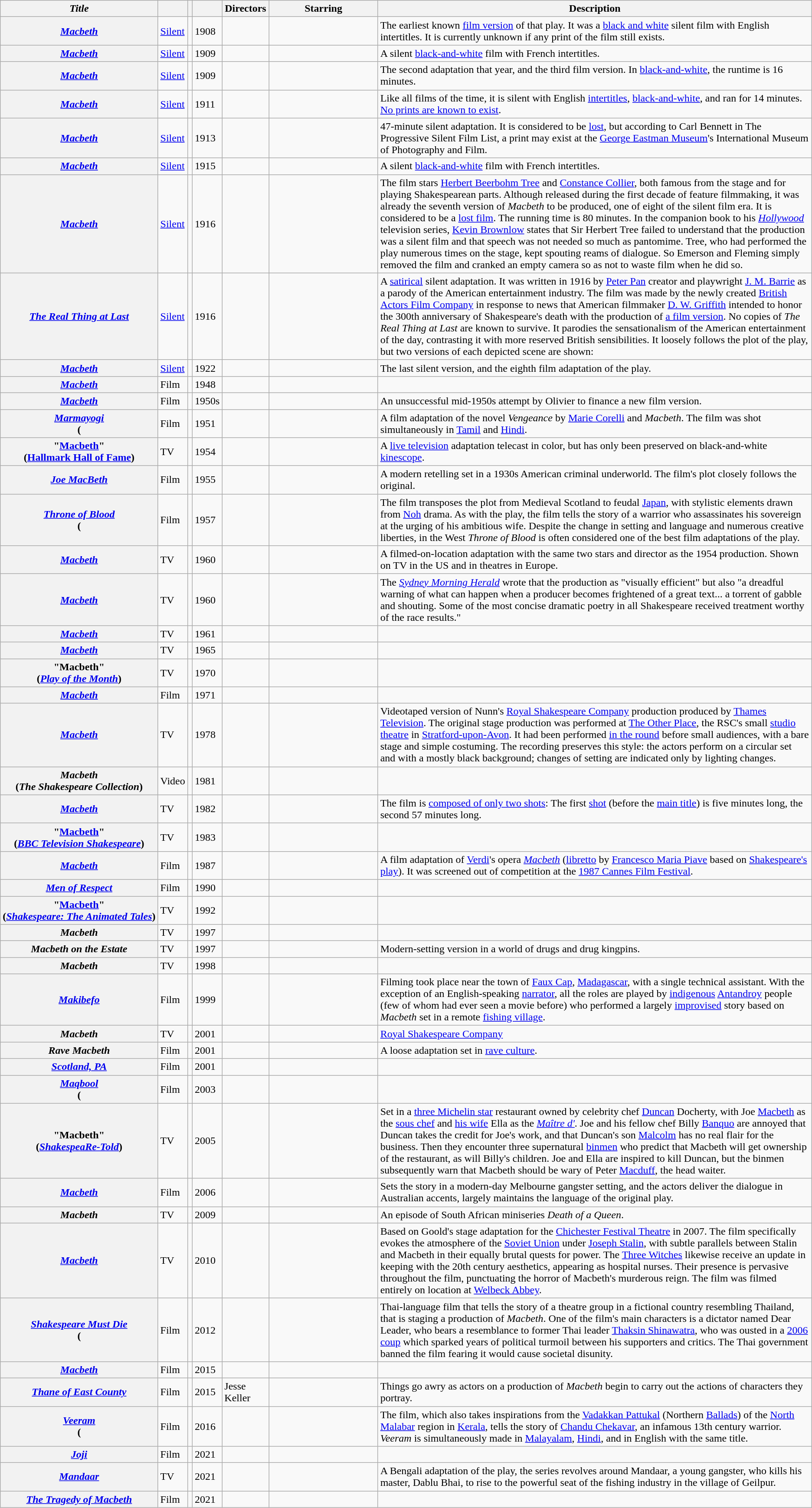<table class="wikitable sortable">
<tr>
<th scope="col"><em>Title</em></th>
<th scope="col"></th>
<th scope="col"></th>
<th scope="col"></th>
<th scope="col" class="unsortable">Directors</th>
<th scope="col" class="unsortable" style="min-width: 10em">Starring</th>
<th scope="col" class="unsortable" style="min-width: 15em">Description</th>
</tr>
<tr>
<th scope="row" style="white-space: nowrap"><em><a href='#'>Macbeth</a></em></th>
<td><a href='#'>Silent</a></td>
<td></td>
<td>1908</td>
<td></td>
<td></td>
<td>The earliest known <a href='#'>film version</a> of that play. It was a <a href='#'>black and white</a> silent film with English intertitles. It is currently unknown if any print of the film still exists.</td>
</tr>
<tr>
<th scope="row" style="white-space: nowrap"><em><a href='#'>Macbeth</a></em></th>
<td><a href='#'>Silent</a></td>
<td></td>
<td>1909</td>
<td></td>
<td></td>
<td>A silent <a href='#'>black-and-white</a> film with French intertitles.</td>
</tr>
<tr>
<th scope="row" style="white-space: nowrap"><em><a href='#'>Macbeth</a></em></th>
<td><a href='#'>Silent</a></td>
<td></td>
<td>1909</td>
<td></td>
<td></td>
<td>The second adaptation that year, and the third film version. In <a href='#'>black-and-white</a>, the runtime is 16 minutes.</td>
</tr>
<tr>
<th scope="row" style="white-space: nowrap"><em><a href='#'>Macbeth</a></em></th>
<td><a href='#'>Silent</a></td>
<td></td>
<td>1911</td>
<td></td>
<td></td>
<td>Like all films of the time, it is silent with English <a href='#'>intertitles</a>, <a href='#'>black-and-white</a>, and ran for 14 minutes. <a href='#'>No prints are known to exist</a>.</td>
</tr>
<tr>
<th scope="row" style="white-space: nowrap"><em><a href='#'>Macbeth</a></em></th>
<td><a href='#'>Silent</a></td>
<td></td>
<td>1913</td>
<td></td>
<td></td>
<td>47-minute silent adaptation. It is considered to be <a href='#'>lost</a>, but according to Carl Bennett in The Progressive Silent Film List, a print may exist at the <a href='#'>George Eastman Museum</a>'s International Museum of Photography and Film.</td>
</tr>
<tr>
<th scope="row" style="white-space: nowrap"><em><a href='#'>Macbeth</a></em></th>
<td><a href='#'>Silent</a></td>
<td></td>
<td>1915</td>
<td></td>
<td></td>
<td>A silent <a href='#'>black-and-white</a> film with French intertitles.</td>
</tr>
<tr>
<th scope="row" style="white-space: nowrap"><em><a href='#'>Macbeth</a></em></th>
<td><a href='#'>Silent</a></td>
<td></td>
<td>1916</td>
<td></td>
<td></td>
<td>The film stars <a href='#'>Herbert Beerbohm Tree</a> and <a href='#'>Constance Collier</a>, both famous from the stage and for playing Shakespearean parts. Although released during the first decade of feature filmmaking, it was already the seventh version of <em>Macbeth</em> to be produced, one of eight of the silent film era. It is considered to be a <a href='#'>lost film</a>. The running time is 80 minutes. In the companion book to his <em><a href='#'>Hollywood</a></em> television series, <a href='#'>Kevin Brownlow</a> states that Sir Herbert Tree failed to understand that the production was a silent film and that speech was not needed so much as pantomime. Tree, who had performed the play numerous times on the stage, kept spouting reams of dialogue. So Emerson and Fleming simply removed the film and cranked an empty camera so as not to waste film when he did so.</td>
</tr>
<tr>
<th scope="row" style="white-space: nowrap"><em><a href='#'>The Real Thing at Last</a></em></th>
<td><a href='#'>Silent</a></td>
<td></td>
<td>1916</td>
<td></td>
<td></td>
<td>A <a href='#'>satirical</a> silent adaptation. It was written in 1916 by <a href='#'>Peter Pan</a> creator and playwright <a href='#'>J. M. Barrie</a> as a parody of the American entertainment industry. The film was made by the newly created <a href='#'>British Actors Film Company</a> in response to news that American filmmaker <a href='#'>D. W. Griffith</a> intended to honor the 300th anniversary of Shakespeare's death with the production of <a href='#'>a film version</a>. No copies of <em>The Real Thing at Last</em> are known to survive. It parodies the sensationalism of the American entertainment of the day, contrasting it with more reserved British sensibilities. It loosely follows the plot of the play, but two versions of each depicted scene are shown:<br></td>
</tr>
<tr>
<th scope="row" style="white-space: nowrap"><em><a href='#'>Macbeth</a></em></th>
<td><a href='#'>Silent</a></td>
<td></td>
<td>1922</td>
<td></td>
<td></td>
<td>The last silent version, and the eighth film adaptation of the play.</td>
</tr>
<tr>
<th scope="row" style="white-space: nowrap"><em><a href='#'>Macbeth</a></em></th>
<td>Film</td>
<td></td>
<td>1948</td>
<td></td>
<td></td>
<td></td>
</tr>
<tr>
<th scope="row" style="white-space: nowrap"><em><a href='#'>Macbeth</a></em></th>
<td>Film</td>
<td></td>
<td>1950s</td>
<td></td>
<td></td>
<td>An unsuccessful mid-1950s attempt by Olivier to finance a new film version.</td>
</tr>
<tr>
<th scope="row" style="white-space: normal"><em><a href='#'>Marmayogi</a></em><br>(</th>
<td>Film</td>
<td></td>
<td>1951</td>
<td></td>
<td></td>
<td>A film adaptation of the novel <em>Vengeance</em> by <a href='#'>Marie Corelli</a> and <em>Macbeth</em>. The film was shot simultaneously in <a href='#'>Tamil</a> and <a href='#'>Hindi</a>.</td>
</tr>
<tr>
<th scope="row" style="white-space: nowrap">"<a href='#'>Macbeth</a>"<br>(<a href='#'>Hallmark Hall of Fame</a>)</th>
<td>TV</td>
<td></td>
<td>1954</td>
<td></td>
<td></td>
<td>A <a href='#'>live television</a> adaptation telecast in color, but has only been preserved on black-and-white <a href='#'>kinescope</a>.</td>
</tr>
<tr>
<th scope="row" style="white-space: nowrap"><em><a href='#'>Joe MacBeth</a></em></th>
<td>Film</td>
<td></td>
<td>1955</td>
<td></td>
<td></td>
<td>A modern retelling set in a 1930s American criminal underworld. The film's plot closely follows the original.</td>
</tr>
<tr>
<th scope="row" style="white-space: normal"><em><a href='#'>Throne of Blood</a></em><br>(</th>
<td>Film</td>
<td></td>
<td>1957</td>
<td></td>
<td></td>
<td>The film transposes the plot from Medieval Scotland to feudal <a href='#'>Japan</a>, with stylistic elements drawn from <a href='#'>Noh</a> drama. As with the play, the film tells the story of a warrior who assassinates his sovereign at the urging of his ambitious wife. Despite the change in setting and language and numerous creative liberties, in the West <em>Throne of Blood</em> is often considered one of the best film adaptations of the play.</td>
</tr>
<tr>
<th scope="row" style="white-space: nowrap"><em><a href='#'>Macbeth</a></em></th>
<td>TV</td>
<td></td>
<td>1960</td>
<td></td>
<td></td>
<td>A filmed-on-location adaptation with the same two stars and director as the 1954 production. Shown on TV in the US and in theatres in Europe.</td>
</tr>
<tr>
<th scope="row" style="white-space: nowrap"><em><a href='#'>Macbeth</a></em></th>
<td>TV</td>
<td></td>
<td>1960</td>
<td></td>
<td></td>
<td>The <em><a href='#'>Sydney Morning Herald</a></em> wrote that the production as "visually efficient" but also "a dreadful warning of what can happen when a producer becomes frightened of a great text... a torrent of gabble and shouting. Some of the most concise dramatic poetry in all Shakespeare received treatment worthy of the race results."</td>
</tr>
<tr>
<th scope="row" style="white-space: nowrap"><em><a href='#'>Macbeth</a></em></th>
<td>TV</td>
<td></td>
<td>1961</td>
<td></td>
<td></td>
<td></td>
</tr>
<tr>
<th scope="row" style="white-space: nowrap"><em><a href='#'>Macbeth</a></em></th>
<td>TV</td>
<td></td>
<td>1965</td>
<td></td>
<td></td>
<td></td>
</tr>
<tr>
<th scope="row" style="white-space: nowrap">"Macbeth"<br>(<em><a href='#'>Play of the Month</a></em>)</th>
<td>TV</td>
<td></td>
<td>1970</td>
<td></td>
<td></td>
<td></td>
</tr>
<tr>
<th scope="row" style="white-space: nowrap"><em><a href='#'>Macbeth</a></em></th>
<td>Film</td>
<td></td>
<td>1971</td>
<td></td>
<td></td>
<td></td>
</tr>
<tr>
<th scope="row" style="white-space: nowrap"><em><a href='#'>Macbeth</a></em></th>
<td>TV</td>
<td></td>
<td>1978</td>
<td></td>
<td></td>
<td>Videotaped version of Nunn's <a href='#'>Royal Shakespeare Company</a> production produced by <a href='#'>Thames Television</a>. The original stage production was performed at <a href='#'>The Other Place</a>, the RSC's small <a href='#'>studio theatre</a> in <a href='#'>Stratford-upon-Avon</a>. It had been performed <a href='#'>in the round</a> before small audiences, with a bare stage and simple costuming. The recording preserves this style: the actors perform on a circular set and with a mostly black background; changes of setting are indicated only by lighting changes.</td>
</tr>
<tr>
<th scope="row" style="white-space: nowrap"><em>Macbeth</em><br>(<em>The Shakespeare Collection</em>)</th>
<td>Video</td>
<td></td>
<td>1981</td>
<td></td>
<td></td>
<td></td>
</tr>
<tr>
<th scope="row" style="white-space: nowrap"><em><a href='#'>Macbeth</a></em></th>
<td>TV</td>
<td></td>
<td>1982</td>
<td></td>
<td></td>
<td>The film is <a href='#'>composed of only two shots</a>: The first <a href='#'>shot</a> (before the <a href='#'>main title</a>) is five minutes long, the second 57 minutes long.</td>
</tr>
<tr>
<th scope="row" style="white-space: nowrap">"<a href='#'>Macbeth</a>"<br>(<em><a href='#'>BBC Television Shakespeare</a></em>)</th>
<td>TV</td>
<td></td>
<td>1983</td>
<td></td>
<td></td>
<td></td>
</tr>
<tr>
<th scope="row" style="white-space: nowrap"><em><a href='#'>Macbeth</a></em></th>
<td>Film</td>
<td></td>
<td>1987</td>
<td></td>
<td></td>
<td>A film adaptation of <a href='#'>Verdi</a>'s opera <em><a href='#'>Macbeth</a></em> (<a href='#'>libretto</a> by <a href='#'>Francesco Maria Piave</a> based on <a href='#'>Shakespeare's play</a>). It was screened out of competition at the <a href='#'>1987 Cannes Film Festival</a>.</td>
</tr>
<tr>
<th scope="row" style="white-space: nowrap"><em><a href='#'>Men of Respect</a></em></th>
<td>Film</td>
<td></td>
<td>1990</td>
<td></td>
<td></td>
<td></td>
</tr>
<tr>
<th scope="row" style="white-space: nowrap">"<a href='#'>Macbeth</a>"<br>(<em><a href='#'>Shakespeare: The Animated Tales</a></em>)</th>
<td>TV</td>
<td></td>
<td>1992</td>
<td></td>
<td></td>
<td></td>
</tr>
<tr>
<th scope="row" style="white-space: nowrap"><em>Macbeth</em></th>
<td>TV</td>
<td></td>
<td>1997</td>
<td></td>
<td></td>
<td></td>
</tr>
<tr>
<th scope="row" style="white-space: nowrap"><em>Macbeth on the Estate</em></th>
<td>TV</td>
<td></td>
<td>1997</td>
<td></td>
<td></td>
<td>Modern-setting version in a world of drugs and drug kingpins.</td>
</tr>
<tr>
<th scope="row" style="white-space: nowrap"><em>Macbeth</em></th>
<td>TV</td>
<td></td>
<td>1998</td>
<td></td>
<td></td>
<td></td>
</tr>
<tr>
<th scope="row" style="white-space: nowrap"><em><a href='#'>Makibefo</a></em></th>
<td>Film</td>
<td></td>
<td>1999</td>
<td></td>
<td></td>
<td>Filming took place near the town of <a href='#'>Faux Cap</a>, <a href='#'>Madagascar</a>, with a single technical assistant. With the exception of an English-speaking <a href='#'>narrator</a>, all the roles are played by <a href='#'>indigenous</a> <a href='#'>Antandroy</a> people (few of whom had ever seen a movie before) who performed a largely <a href='#'>improvised</a> story based on <em>Macbeth</em> set in a remote <a href='#'>fishing village</a>.</td>
</tr>
<tr>
<th scope="row" style="white-space: nowrap"><em>Macbeth</em></th>
<td>TV</td>
<td></td>
<td>2001</td>
<td></td>
<td></td>
<td><a href='#'>Royal Shakespeare Company</a></td>
</tr>
<tr>
<th scope="row" style="white-space: nowrap"><em>Rave Macbeth</em></th>
<td>Film</td>
<td></td>
<td>2001</td>
<td></td>
<td></td>
<td>A loose adaptation set in <a href='#'>rave culture</a>.</td>
</tr>
<tr>
<th scope="row" style="white-space: nowrap"><em><a href='#'>Scotland, PA</a></em></th>
<td>Film</td>
<td></td>
<td>2001</td>
<td></td>
<td></td>
<td></td>
</tr>
<tr>
<th scope="row" style="white-space: nowrap"><em><a href='#'>Maqbool</a></em><br>(</th>
<td>Film</td>
<td></td>
<td>2003</td>
<td></td>
<td></td>
<td></td>
</tr>
<tr>
<th scope="row" style="white-space: nowrap">"Macbeth"<br>(<em><a href='#'>ShakespeaRe-Told</a></em>)</th>
<td>TV</td>
<td></td>
<td>2005</td>
<td></td>
<td></td>
<td>Set in a <a href='#'>three Michelin star</a> restaurant owned by celebrity chef <a href='#'>Duncan</a> Docherty, with Joe <a href='#'>Macbeth</a> as the <a href='#'>sous chef</a> and <a href='#'>his wife</a> Ella as the <em><a href='#'>Maître d'</a></em>. Joe and his fellow chef Billy <a href='#'>Banquo</a> are annoyed that Duncan takes the credit for Joe's work, and that Duncan's son <a href='#'>Malcolm</a> has no real flair for the business. Then they encounter three supernatural <a href='#'>binmen</a> who predict that Macbeth will get ownership of the restaurant, as will Billy's children. Joe and Ella are inspired to kill Duncan, but the binmen subsequently warn that Macbeth should be wary of Peter <a href='#'>Macduff</a>, the head waiter.</td>
</tr>
<tr>
<th scope="row" style="white-space: nowrap"><em><a href='#'>Macbeth</a></em></th>
<td>Film</td>
<td></td>
<td>2006</td>
<td></td>
<td></td>
<td>Sets the story in a modern-day Melbourne gangster setting, and the actors deliver the dialogue in Australian accents, largely maintains the language of the original play.</td>
</tr>
<tr>
<th scope="row" style="white space:nowrap"><em>Macbeth</em></th>
<td>TV</td>
<td></td>
<td>2009</td>
<td></td>
<td></td>
<td>An episode of South African miniseries <em>Death of a Queen</em>.</td>
</tr>
<tr>
<th scope="row" style="white-space: nowrap"><em><a href='#'>Macbeth</a></em></th>
<td>TV</td>
<td></td>
<td>2010</td>
<td></td>
<td></td>
<td>Based on Goold's stage adaptation for the <a href='#'>Chichester Festival Theatre</a> in 2007. The film specifically evokes the atmosphere of the <a href='#'>Soviet Union</a> under <a href='#'>Joseph Stalin</a>, with subtle parallels between Stalin and Macbeth in their equally brutal quests for power. The <a href='#'>Three Witches</a> likewise receive an update in keeping with the 20th century aesthetics, appearing as hospital nurses. Their presence is pervasive throughout the film, punctuating the horror of Macbeth's murderous reign. The film was filmed entirely on location at <a href='#'>Welbeck Abbey</a>.</td>
</tr>
<tr>
<th scope="row" style="white-space: normal"><em><a href='#'>Shakespeare Must Die</a></em><br>(</th>
<td>Film</td>
<td></td>
<td>2012</td>
<td></td>
<td></td>
<td>Thai-language film that tells the story of a theatre group in a fictional country resembling Thailand, that is staging a production of <em>Macbeth</em>. One of the film's main characters is a dictator named Dear Leader, who bears a resemblance to former Thai leader <a href='#'>Thaksin Shinawatra</a>, who was ousted in a <a href='#'>2006 coup</a> which sparked years of political turmoil between his supporters and critics. The Thai government banned the film fearing it would cause societal disunity.</td>
</tr>
<tr>
<th scope="row" style="white-space: nowrap"><em><a href='#'>Macbeth</a></em></th>
<td>Film</td>
<td></td>
<td>2015</td>
<td></td>
<td></td>
<td></td>
</tr>
<tr>
<th><em><a href='#'>Thane of East County</a></em></th>
<td>Film</td>
<td></td>
<td>2015</td>
<td>Jesse Keller</td>
<td></td>
<td>Things go awry as actors on a production of <em>Macbeth</em> begin to carry out the actions of characters they portray.</td>
</tr>
<tr>
<th scope="row" style="white-space: normal"><em><a href='#'>Veeram</a></em><br>(</th>
<td>Film</td>
<td></td>
<td>2016</td>
<td></td>
<td></td>
<td>The film, which also takes inspirations from the <a href='#'>Vadakkan Pattukal</a> (Northern <a href='#'>Ballads</a>) of the <a href='#'>North Malabar</a> region in <a href='#'>Kerala</a>, tells the story of <a href='#'>Chandu Chekavar</a>, an infamous 13th century warrior. <em>Veeram</em> is simultaneously made in <a href='#'>Malayalam</a>, <a href='#'>Hindi</a>, and in English with the same title.</td>
</tr>
<tr>
<th scope="row" style="white-space: nowrap"><em><a href='#'>Joji</a></em></th>
<td>Film</td>
<td></td>
<td>2021</td>
<td></td>
<td></td>
<td></td>
</tr>
<tr>
<th scope="row" style="white-space: nowrap"><em><a href='#'>Mandaar</a></em></th>
<td>TV</td>
<td></td>
<td>2021</td>
<td></td>
<td></td>
<td>A Bengali adaptation of the play, the series revolves around Mandaar, a young gangster, who kills his master, Dablu Bhai, to rise to the powerful seat of the fishing industry in the village of Geilpur.</td>
</tr>
<tr>
<th scope="row" style="white-space: nowrap"><em><a href='#'>The Tragedy of Macbeth</a></em></th>
<td>Film</td>
<td></td>
<td>2021</td>
<td></td>
<td></td>
<td></td>
</tr>
</table>
